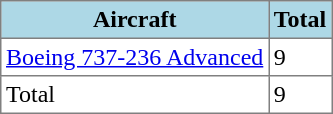<table class="toccolours" border="1" cellpadding="3" style="border-collapse:collapse">
<tr bgcolor=lightblue>
<th>Aircraft</th>
<th>Total</th>
</tr>
<tr>
<td><a href='#'>Boeing 737-236 Advanced</a></td>
<td>9</td>
</tr>
<tr>
<td>Total</td>
<td>9</td>
</tr>
</table>
